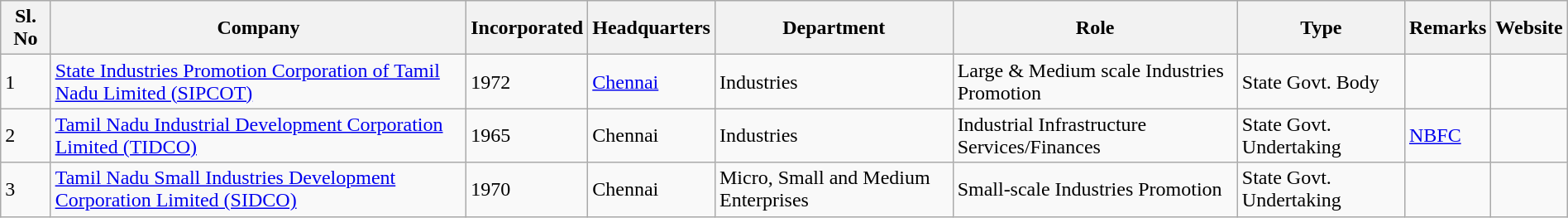<table class="sortable wikitable" style="margin: 1em auto 1em auto;">
<tr>
<th>Sl. No</th>
<th>Company</th>
<th>Incorporated</th>
<th>Headquarters</th>
<th>Department</th>
<th>Role</th>
<th>Type</th>
<th>Remarks</th>
<th>Website</th>
</tr>
<tr>
<td>1</td>
<td><a href='#'>State Industries Promotion Corporation of Tamil Nadu Limited (SIPCOT)</a></td>
<td>1972</td>
<td><a href='#'>Chennai</a></td>
<td>Industries</td>
<td>Large & Medium scale Industries Promotion</td>
<td>State Govt. Body</td>
<td></td>
<td> </td>
</tr>
<tr>
<td>2</td>
<td><a href='#'>Tamil Nadu Industrial Development Corporation Limited (TIDCO)</a></td>
<td>1965</td>
<td>Chennai</td>
<td>Industries</td>
<td>Industrial Infrastructure Services/Finances</td>
<td>State Govt. Undertaking</td>
<td><a href='#'>NBFC</a></td>
<td> </td>
</tr>
<tr>
<td>3</td>
<td><a href='#'>Tamil Nadu Small Industries Development Corporation Limited (SIDCO)</a></td>
<td>1970</td>
<td>Chennai</td>
<td>Micro, Small and Medium Enterprises</td>
<td>Small-scale Industries Promotion</td>
<td>State Govt. Undertaking</td>
<td></td>
<td> </td>
</tr>
</table>
